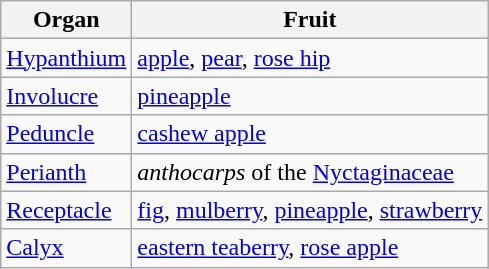<table class="wikitable">
<tr>
<th>Organ</th>
<th>Fruit</th>
</tr>
<tr>
<td><a href='#'>Hypanthium</a></td>
<td><a href='#'>apple</a>, <a href='#'>pear</a>, <a href='#'>rose hip</a></td>
</tr>
<tr>
<td><a href='#'>Involucre</a></td>
<td><a href='#'>pineapple</a></td>
</tr>
<tr>
<td><a href='#'>Peduncle</a></td>
<td><a href='#'>cashew apple</a></td>
</tr>
<tr>
<td><a href='#'>Perianth</a></td>
<td><em>anthocarps</em> of the <a href='#'>Nyctaginaceae</a></td>
</tr>
<tr>
<td><a href='#'>Receptacle</a></td>
<td><a href='#'>fig</a>, <a href='#'>mulberry</a>, <a href='#'>pineapple</a>, <a href='#'>strawberry</a></td>
</tr>
<tr>
<td><a href='#'>Calyx</a></td>
<td><a href='#'>eastern teaberry</a>, <a href='#'>rose apple</a></td>
</tr>
</table>
